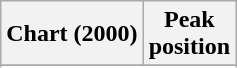<table class="wikitable sortable plainrowheaders" style="text-align:center">
<tr>
<th scope="col">Chart (2000)</th>
<th scope="col">Peak<br>position</th>
</tr>
<tr>
</tr>
<tr>
</tr>
<tr>
</tr>
<tr>
</tr>
</table>
